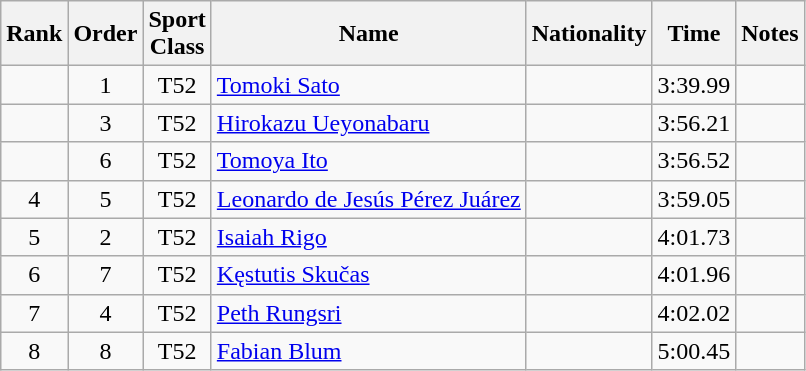<table class="wikitable sortable" style="text-align:center">
<tr>
<th>Rank</th>
<th>Order</th>
<th>Sport<br>Class</th>
<th>Name</th>
<th>Nationality</th>
<th>Time</th>
<th>Notes</th>
</tr>
<tr>
<td></td>
<td>1</td>
<td>T52</td>
<td align="left"><a href='#'>Tomoki Sato</a></td>
<td align="left"></td>
<td>3:39.99</td>
<td></td>
</tr>
<tr>
<td></td>
<td>3</td>
<td>T52</td>
<td align="left"><a href='#'>Hirokazu Ueyonabaru</a></td>
<td align="left"></td>
<td>3:56.21</td>
<td></td>
</tr>
<tr>
<td></td>
<td>6</td>
<td>T52</td>
<td align="left"><a href='#'>Tomoya Ito</a></td>
<td align="left"></td>
<td>3:56.52</td>
<td></td>
</tr>
<tr>
<td>4</td>
<td>5</td>
<td>T52</td>
<td align="left"><a href='#'>Leonardo de Jesús Pérez Juárez</a></td>
<td align="left"></td>
<td>3:59.05</td>
<td></td>
</tr>
<tr>
<td>5</td>
<td>2</td>
<td>T52</td>
<td align="left"><a href='#'>Isaiah Rigo</a></td>
<td align="left"></td>
<td>4:01.73</td>
<td></td>
</tr>
<tr>
<td>6</td>
<td>7</td>
<td>T52</td>
<td align="left"><a href='#'>Kęstutis Skučas</a></td>
<td align="left"></td>
<td>4:01.96</td>
<td></td>
</tr>
<tr>
<td>7</td>
<td>4</td>
<td>T52</td>
<td align="left"><a href='#'>Peth Rungsri</a></td>
<td align="left"></td>
<td>4:02.02</td>
<td></td>
</tr>
<tr>
<td>8</td>
<td>8</td>
<td>T52</td>
<td align="left"><a href='#'>Fabian Blum</a></td>
<td align="left"></td>
<td>5:00.45</td>
<td></td>
</tr>
</table>
